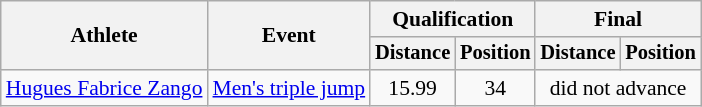<table class=wikitable style="font-size:90%">
<tr>
<th rowspan="2">Athlete</th>
<th rowspan="2">Event</th>
<th colspan="2">Qualification</th>
<th colspan="2">Final</th>
</tr>
<tr style="font-size:95%">
<th>Distance</th>
<th>Position</th>
<th>Distance</th>
<th>Position</th>
</tr>
<tr align=center>
<td align=left><a href='#'>Hugues Fabrice Zango</a></td>
<td align=left><a href='#'>Men's triple jump</a></td>
<td>15.99</td>
<td>34</td>
<td colspan=2>did not advance</td>
</tr>
</table>
